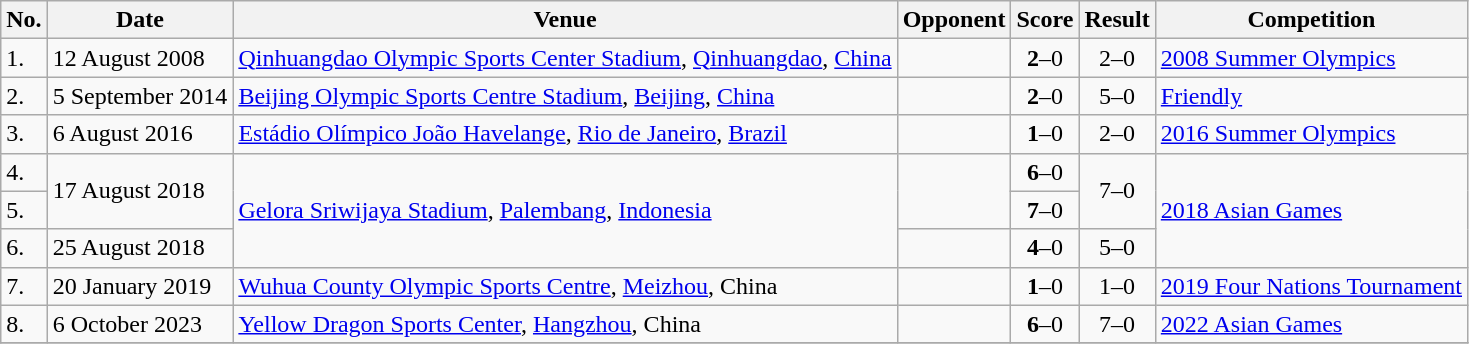<table class="wikitable">
<tr>
<th>No.</th>
<th>Date</th>
<th>Venue</th>
<th>Opponent</th>
<th>Score</th>
<th>Result</th>
<th>Competition</th>
</tr>
<tr>
<td>1.</td>
<td>12 August 2008</td>
<td><a href='#'>Qinhuangdao Olympic Sports Center Stadium</a>, <a href='#'>Qinhuangdao</a>, <a href='#'>China</a></td>
<td></td>
<td align=center><strong>2</strong>–0</td>
<td align=center>2–0</td>
<td><a href='#'>2008 Summer Olympics</a></td>
</tr>
<tr>
<td>2.</td>
<td>5 September 2014</td>
<td><a href='#'>Beijing Olympic Sports Centre Stadium</a>, <a href='#'>Beijing</a>, <a href='#'>China</a></td>
<td></td>
<td align=center><strong>2</strong>–0</td>
<td align=center>5–0</td>
<td><a href='#'>Friendly</a></td>
</tr>
<tr>
<td>3.</td>
<td>6 August 2016</td>
<td><a href='#'>Estádio Olímpico João Havelange</a>, <a href='#'>Rio de Janeiro</a>, <a href='#'>Brazil</a></td>
<td></td>
<td align=center><strong>1</strong>–0</td>
<td align=center>2–0</td>
<td><a href='#'>2016 Summer Olympics</a></td>
</tr>
<tr>
<td>4.</td>
<td rowspan=2>17 August 2018</td>
<td rowspan=3><a href='#'>Gelora Sriwijaya Stadium</a>, <a href='#'>Palembang</a>, <a href='#'>Indonesia</a></td>
<td rowspan=2></td>
<td align=center><strong>6</strong>–0</td>
<td rowspan=2 align=center>7–0</td>
<td rowspan=3><a href='#'>2018 Asian Games</a></td>
</tr>
<tr>
<td>5.</td>
<td align=center><strong>7</strong>–0</td>
</tr>
<tr>
<td>6.</td>
<td>25 August 2018</td>
<td></td>
<td align=center><strong>4</strong>–0</td>
<td align=center>5–0</td>
</tr>
<tr>
<td>7.</td>
<td>20 January 2019</td>
<td><a href='#'>Wuhua County Olympic Sports Centre</a>, <a href='#'>Meizhou</a>, China</td>
<td></td>
<td align=center><strong>1</strong>–0</td>
<td align=center>1–0</td>
<td><a href='#'>2019 Four Nations Tournament</a></td>
</tr>
<tr>
<td>8.</td>
<td>6 October 2023</td>
<td><a href='#'>Yellow Dragon Sports Center</a>, <a href='#'>Hangzhou</a>, China</td>
<td></td>
<td align=center><strong>6</strong>–0</td>
<td align=center>7–0</td>
<td><a href='#'>2022 Asian Games</a></td>
</tr>
<tr>
</tr>
</table>
